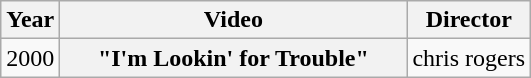<table class="wikitable plainrowheaders">
<tr>
<th>Year</th>
<th style="width:14em;">Video</th>
<th>Director</th>
</tr>
<tr>
<td>2000</td>
<th scope="row">"I'm Lookin' for Trouble"</th>
<td>chris rogers</td>
</tr>
</table>
